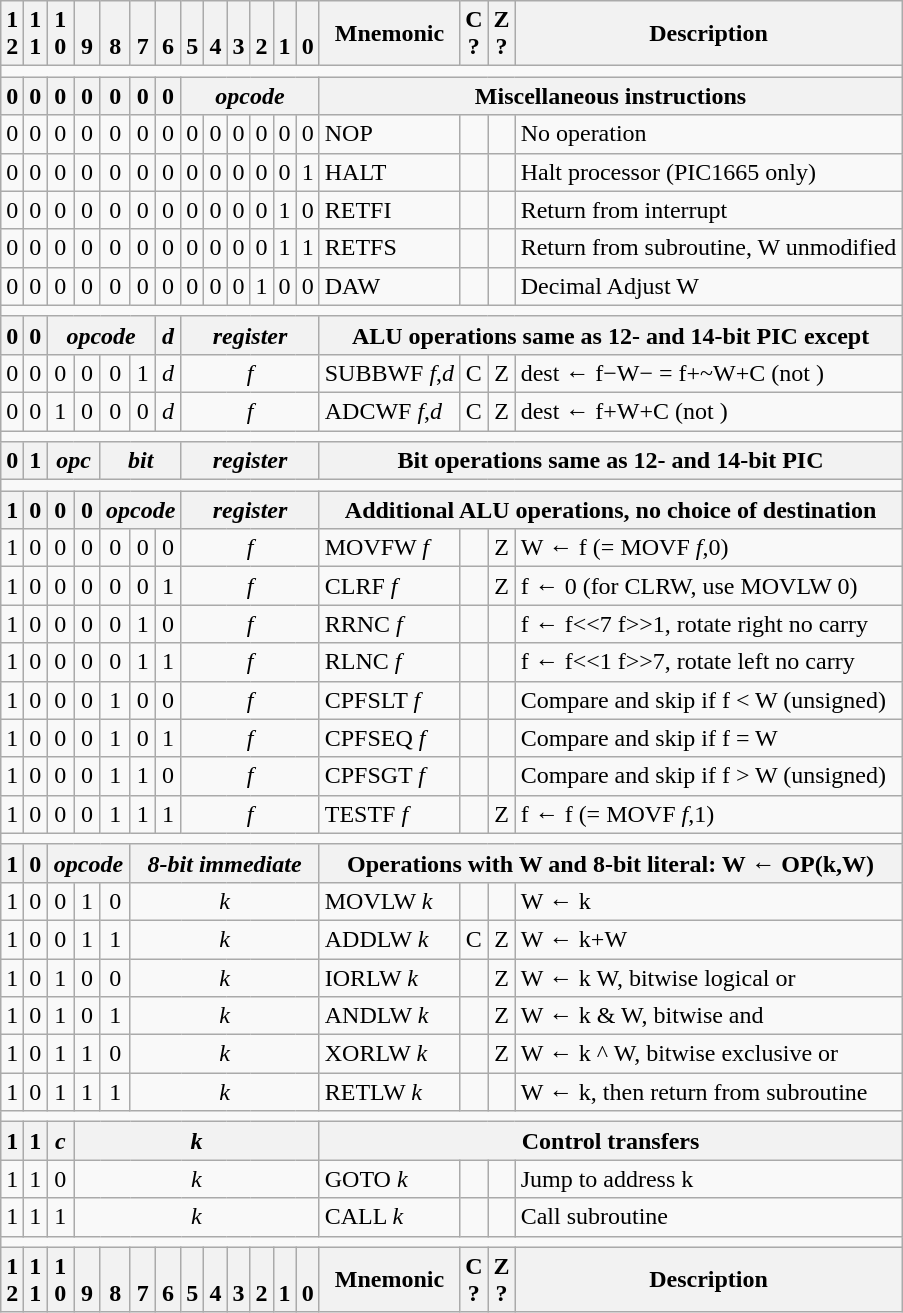<table class="wikitable" style="text-align:center">
<tr>
<th>1<br>2</th>
<th>1<br>1</th>
<th>1<br>0</th>
<th><br>9</th>
<th><br>8</th>
<th><br>7</th>
<th><br>6</th>
<th><br>5</th>
<th><br>4</th>
<th><br>3</th>
<th><br>2</th>
<th><br>1</th>
<th><br>0</th>
<th>Mnemonic</th>
<th>C<br>?</th>
<th>Z<br>?</th>
<th>Description</th>
</tr>
<tr>
<td colspan=17></td>
</tr>
<tr>
<th>0</th>
<th>0</th>
<th>0</th>
<th>0</th>
<th>0</th>
<th>0</th>
<th>0</th>
<th colspan=6><em>opcode</em></th>
<th colspan=4>Miscellaneous instructions</th>
</tr>
<tr>
<td>0</td>
<td>0</td>
<td>0</td>
<td>0</td>
<td>0</td>
<td>0</td>
<td>0</td>
<td>0</td>
<td>0</td>
<td>0</td>
<td>0</td>
<td>0</td>
<td>0</td>
<td align=left>NOP</td>
<td></td>
<td></td>
<td align=left>No operation</td>
</tr>
<tr>
<td>0</td>
<td>0</td>
<td>0</td>
<td>0</td>
<td>0</td>
<td>0</td>
<td>0</td>
<td>0</td>
<td>0</td>
<td>0</td>
<td>0</td>
<td>0</td>
<td>1</td>
<td align=left>HALT</td>
<td></td>
<td></td>
<td align=left>Halt processor (PIC1665 only)</td>
</tr>
<tr>
<td>0</td>
<td>0</td>
<td>0</td>
<td>0</td>
<td>0</td>
<td>0</td>
<td>0</td>
<td>0</td>
<td>0</td>
<td>0</td>
<td>0</td>
<td>1</td>
<td>0</td>
<td align=left>RETFI</td>
<td></td>
<td></td>
<td align=left>Return from interrupt</td>
</tr>
<tr>
<td>0</td>
<td>0</td>
<td>0</td>
<td>0</td>
<td>0</td>
<td>0</td>
<td>0</td>
<td>0</td>
<td>0</td>
<td>0</td>
<td>0</td>
<td>1</td>
<td>1</td>
<td align=left>RETFS</td>
<td></td>
<td></td>
<td align=left>Return from subroutine, W unmodified</td>
</tr>
<tr>
<td>0</td>
<td>0</td>
<td>0</td>
<td>0</td>
<td>0</td>
<td>0</td>
<td>0</td>
<td>0</td>
<td>0</td>
<td>0</td>
<td>1</td>
<td>0</td>
<td>0</td>
<td align=left>DAW</td>
<td></td>
<td></td>
<td align=left>Decimal Adjust W</td>
</tr>
<tr>
<td colspan=17></td>
</tr>
<tr>
<th>0</th>
<th>0</th>
<th colspan=4><em>opcode</em></th>
<th><em>d</em></th>
<th colspan=6><em>register</em></th>
<th colspan=4>ALU operations same as 12- and 14-bit PIC except</th>
</tr>
<tr>
<td>0</td>
<td>0</td>
<td>0</td>
<td>0</td>
<td>0</td>
<td>1</td>
<td><em>d</em></td>
<td colspan=6><em>f</em></td>
<td align=left>SUBBWF <em>f</em>,<em>d</em></td>
<td>C</td>
<td>Z</td>
<td align=left>dest ← f−W− = f+~W+C (not )</td>
</tr>
<tr>
<td>0</td>
<td>0</td>
<td>1</td>
<td>0</td>
<td>0</td>
<td>0</td>
<td><em>d</em></td>
<td colspan=6><em>f</em></td>
<td align=left>ADCWF <em>f</em>,<em>d</em></td>
<td>C</td>
<td>Z</td>
<td align=left>dest ← f+W+C (not )</td>
</tr>
<tr>
<td colspan=17></td>
</tr>
<tr>
<th>0</th>
<th>1</th>
<th colspan=2><em>opc</em></th>
<th colspan=3><em>bit</em></th>
<th colspan=6><em>register</em></th>
<th colspan=4>Bit operations same as 12- and 14-bit PIC</th>
</tr>
<tr>
<td colspan=17></td>
</tr>
<tr>
<th>1</th>
<th>0</th>
<th>0</th>
<th>0</th>
<th colspan=3><em>opcode</em></th>
<th colspan=6><em>register</em></th>
<th colspan=4>Additional ALU operations, no choice of destination</th>
</tr>
<tr>
<td>1</td>
<td>0</td>
<td>0</td>
<td>0</td>
<td>0</td>
<td>0</td>
<td>0</td>
<td colspan=6><em>f</em></td>
<td align=left>MOVFW <em>f</em></td>
<td></td>
<td>Z</td>
<td align=left>W ← f (= MOVF <em>f</em>,0)</td>
</tr>
<tr>
<td>1</td>
<td>0</td>
<td>0</td>
<td>0</td>
<td>0</td>
<td>0</td>
<td>1</td>
<td colspan=6><em>f</em></td>
<td align=left>CLRF <em>f</em></td>
<td></td>
<td>Z</td>
<td align=left>f ← 0 (for CLRW, use MOVLW 0)</td>
</tr>
<tr>
<td>1</td>
<td>0</td>
<td>0</td>
<td>0</td>
<td>0</td>
<td>1</td>
<td>0</td>
<td colspan=6><em>f</em></td>
<td align=left>RRNC <em>f</em></td>
<td></td>
<td></td>
<td align=left>f ← f<<7  f>>1, rotate right no carry</td>
</tr>
<tr>
<td>1</td>
<td>0</td>
<td>0</td>
<td>0</td>
<td>0</td>
<td>1</td>
<td>1</td>
<td colspan=6><em>f</em></td>
<td align=left>RLNC <em>f</em></td>
<td></td>
<td></td>
<td align=left>f ← f<<1  f>>7, rotate left no carry</td>
</tr>
<tr>
<td>1</td>
<td>0</td>
<td>0</td>
<td>0</td>
<td>1</td>
<td>0</td>
<td>0</td>
<td colspan=6><em>f</em></td>
<td align=left>CPFSLT <em>f</em></td>
<td></td>
<td></td>
<td align=left>Compare and skip if f < W (unsigned)</td>
</tr>
<tr>
<td>1</td>
<td>0</td>
<td>0</td>
<td>0</td>
<td>1</td>
<td>0</td>
<td>1</td>
<td colspan=6><em>f</em></td>
<td align=left>CPFSEQ <em>f</em></td>
<td></td>
<td></td>
<td align=left>Compare and skip if f = W</td>
</tr>
<tr>
<td>1</td>
<td>0</td>
<td>0</td>
<td>0</td>
<td>1</td>
<td>1</td>
<td>0</td>
<td colspan=6><em>f</em></td>
<td align=left>CPFSGT <em>f</em></td>
<td></td>
<td></td>
<td align=left>Compare and skip if f > W (unsigned)</td>
</tr>
<tr>
<td>1</td>
<td>0</td>
<td>0</td>
<td>0</td>
<td>1</td>
<td>1</td>
<td>1</td>
<td colspan=6><em>f</em></td>
<td align=left>TESTF <em>f</em></td>
<td></td>
<td>Z</td>
<td align=left>f ← f  (= MOVF <em>f</em>,1)</td>
</tr>
<tr>
<td colspan=17></td>
</tr>
<tr>
<th>1</th>
<th>0</th>
<th colspan=3><em>opcode</em></th>
<th colspan=8><em>8-bit immediate</em></th>
<th colspan=4>Operations with W and 8-bit literal: W ← OP(k,W)</th>
</tr>
<tr>
<td>1</td>
<td>0</td>
<td>0</td>
<td>1</td>
<td>0</td>
<td colspan=8><em>k</em></td>
<td align=left>MOVLW <em>k</em></td>
<td></td>
<td></td>
<td align=left>W ← k</td>
</tr>
<tr>
<td>1</td>
<td>0</td>
<td>0</td>
<td>1</td>
<td>1</td>
<td colspan=8><em>k</em></td>
<td align=left>ADDLW <em>k</em></td>
<td>C</td>
<td>Z</td>
<td align=left>W ← k+W</td>
</tr>
<tr>
<td>1</td>
<td>0</td>
<td>1</td>
<td>0</td>
<td>0</td>
<td colspan=8><em>k</em></td>
<td align=left>IORLW <em>k</em></td>
<td></td>
<td>Z</td>
<td align=left>W ← k  W, bitwise logical or</td>
</tr>
<tr>
<td>1</td>
<td>0</td>
<td>1</td>
<td>0</td>
<td>1</td>
<td colspan=8><em>k</em></td>
<td align=left>ANDLW <em>k</em></td>
<td></td>
<td>Z</td>
<td align=left>W ← k & W, bitwise and</td>
</tr>
<tr>
<td>1</td>
<td>0</td>
<td>1</td>
<td>1</td>
<td>0</td>
<td colspan=8><em>k</em></td>
<td align=left>XORLW <em>k</em></td>
<td></td>
<td>Z</td>
<td align=left>W ← k ^ W, bitwise exclusive or</td>
</tr>
<tr>
<td>1</td>
<td>0</td>
<td>1</td>
<td>1</td>
<td>1</td>
<td colspan=8><em>k</em></td>
<td align=left>RETLW <em>k</em></td>
<td></td>
<td></td>
<td align=left>W ← k, then return from subroutine</td>
</tr>
<tr>
<td colspan=17></td>
</tr>
<tr>
<th>1</th>
<th>1</th>
<th><em>c</em></th>
<th colspan=10><em>k</em></th>
<th colspan=4>Control transfers</th>
</tr>
<tr>
<td>1</td>
<td>1</td>
<td>0</td>
<td colspan=10><em>k</em></td>
<td align=left>GOTO <em>k</em></td>
<td></td>
<td></td>
<td align=left>Jump to address k</td>
</tr>
<tr>
<td>1</td>
<td>1</td>
<td>1</td>
<td colspan=10><em>k</em></td>
<td align=left>CALL <em>k</em></td>
<td></td>
<td></td>
<td align=left>Call subroutine</td>
</tr>
<tr>
<td colspan=17></td>
</tr>
<tr>
<th>1<br>2</th>
<th>1<br>1</th>
<th>1<br>0</th>
<th><br>9</th>
<th><br>8</th>
<th><br>7</th>
<th><br>6</th>
<th><br>5</th>
<th><br>4</th>
<th><br>3</th>
<th><br>2</th>
<th><br>1</th>
<th><br>0</th>
<th>Mnemonic</th>
<th>C<br>?</th>
<th>Z<br>?</th>
<th>Description</th>
</tr>
</table>
